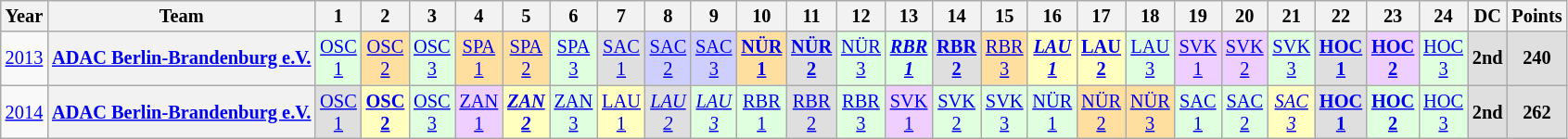<table class="wikitable" style="text-align:center; font-size:85%">
<tr>
<th>Year</th>
<th>Team</th>
<th>1</th>
<th>2</th>
<th>3</th>
<th>4</th>
<th>5</th>
<th>6</th>
<th>7</th>
<th>8</th>
<th>9</th>
<th>10</th>
<th>11</th>
<th>12</th>
<th>13</th>
<th>14</th>
<th>15</th>
<th>16</th>
<th>17</th>
<th>18</th>
<th>19</th>
<th>20</th>
<th>21</th>
<th>22</th>
<th>23</th>
<th>24</th>
<th>DC</th>
<th>Points</th>
</tr>
<tr>
<td><a href='#'>2013</a></td>
<th nowrap><a href='#'>ADAC Berlin-Brandenburg e.V.</a></th>
<td style="background:#DFFFDF;"><a href='#'>OSC<br>1</a><br></td>
<td style="background:#FFDF9F;"><a href='#'>OSC<br>2</a><br></td>
<td style="background:#DFFFDF;"><a href='#'>OSC<br>3</a><br></td>
<td style="background:#FFDF9F;"><a href='#'>SPA<br>1</a><br></td>
<td style="background:#FFDF9F;"><a href='#'>SPA<br>2</a><br></td>
<td style="background:#DFFFDF;"><a href='#'>SPA<br>3</a><br></td>
<td style="background:#DFDFDF;"><a href='#'>SAC<br>1</a><br></td>
<td style="background:#CFCFFF;"><a href='#'>SAC<br>2</a><br></td>
<td style="background:#CFCFFF;"><a href='#'>SAC<br>3</a><br></td>
<td style="background:#FFDF9F;"><strong><a href='#'>NÜR<br>1</a></strong><br></td>
<td style="background:#DFDFDF;"><strong><a href='#'>NÜR<br>2</a></strong><br></td>
<td style="background:#DFFFDF;"><a href='#'>NÜR<br>3</a><br></td>
<td style="background:#DFFFDF;"><strong><em><a href='#'>RBR<br>1</a></em></strong><br></td>
<td style="background:#DFDFDF;"><strong><a href='#'>RBR<br>2</a></strong><br></td>
<td style="background:#FFDF9F;"><a href='#'>RBR<br>3</a><br></td>
<td style="background:#FFFFBF;"><strong><em><a href='#'>LAU<br>1</a></em></strong><br></td>
<td style="background:#FFFFBF;"><strong><a href='#'>LAU<br>2</a></strong><br></td>
<td style="background:#DFFFDF;"><a href='#'>LAU<br>3</a><br></td>
<td style="background:#EFCFFF;"><a href='#'>SVK<br>1</a><br></td>
<td style="background:#EFCFFF;"><a href='#'>SVK<br>2</a><br></td>
<td style="background:#DFFFDF;"><a href='#'>SVK<br>3</a><br></td>
<td style="background:#DFDFDF;"><strong><a href='#'>HOC<br>1</a></strong><br></td>
<td style="background:#EFCFFF;"><strong><a href='#'>HOC<br>2</a></strong><br></td>
<td style="background:#DFFFDF;"><a href='#'>HOC<br>3</a><br></td>
<th style="background:#DFDFDF;">2nd</th>
<th style="background:#DFDFDF;">240</th>
</tr>
<tr>
<td><a href='#'>2014</a></td>
<th nowrap><a href='#'>ADAC Berlin-Brandenburg e.V.</a></th>
<td style="background:#DFDFDF;"><a href='#'>OSC<br>1</a><br></td>
<td style="background:#FFFFBF;"><strong><a href='#'>OSC<br>2</a></strong><br></td>
<td style="background:#DFFFDF;"><a href='#'>OSC<br>3</a><br></td>
<td style="background:#EFCFFF;"><a href='#'>ZAN<br>1</a><br></td>
<td style="background:#FFFFBF;"><strong><em><a href='#'>ZAN<br>2</a></em></strong><br></td>
<td style="background:#DFFFDF;"><a href='#'>ZAN<br>3</a><br></td>
<td style="background:#FFFFBF;"><a href='#'>LAU<br>1</a><br></td>
<td style="background:#DFDFDF;"><em><a href='#'>LAU<br>2</a></em><br></td>
<td style="background:#DFFFDF;"><em><a href='#'>LAU<br>3</a></em><br></td>
<td style="background:#DFFFDF;"><a href='#'>RBR<br>1</a><br></td>
<td style="background:#DFDFDF;"><a href='#'>RBR<br>2</a><br></td>
<td style="background:#DFFFDF;"><a href='#'>RBR<br>3</a><br></td>
<td style="background:#EFCFFF;"><a href='#'>SVK<br>1</a><br></td>
<td style="background:#DFFFDF;"><a href='#'>SVK<br>2</a><br></td>
<td style="background:#DFFFDF;"><a href='#'>SVK<br>3</a><br></td>
<td style="background:#DFFFDF;"><a href='#'>NÜR<br>1</a><br></td>
<td style="background:#FFDF9F;"><a href='#'>NÜR<br>2</a><br></td>
<td style="background:#FFDF9F;"><a href='#'>NÜR<br>3</a><br></td>
<td style="background:#DFFFDF;"><a href='#'>SAC<br>1</a><br></td>
<td style="background:#DFFFDF;"><a href='#'>SAC<br>2</a><br></td>
<td style="background:#FFFFBF;"><em><a href='#'>SAC<br>3</a></em><br></td>
<td style="background:#DFDFDF;"><strong><a href='#'>HOC<br>1</a></strong><br></td>
<td style="background:#DFFFDF;"><strong><a href='#'>HOC<br>2</a></strong><br></td>
<td style="background:#DFFFDF;"><a href='#'>HOC<br>3</a><br></td>
<th style="background:#DFDFDF;">2nd</th>
<th style="background:#DFDFDF;">262</th>
</tr>
</table>
